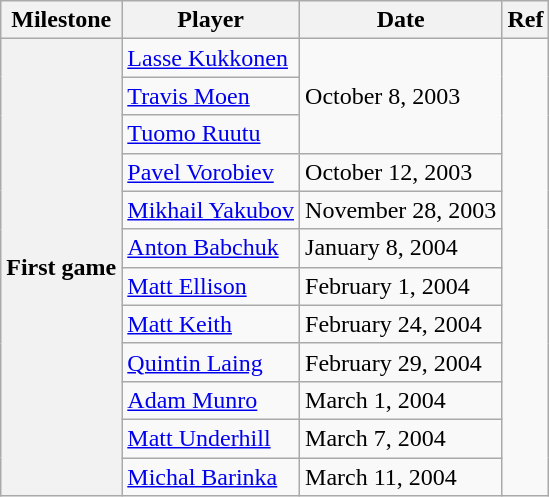<table class="wikitable">
<tr>
<th scope="col">Milestone</th>
<th scope="col">Player</th>
<th scope="col">Date</th>
<th scope="col">Ref</th>
</tr>
<tr>
<th rowspan=12>First game</th>
<td><a href='#'>Lasse Kukkonen</a></td>
<td rowspan=3>October 8, 2003</td>
<td rowspan=12></td>
</tr>
<tr>
<td><a href='#'>Travis Moen</a></td>
</tr>
<tr>
<td><a href='#'>Tuomo Ruutu</a></td>
</tr>
<tr>
<td><a href='#'>Pavel Vorobiev</a></td>
<td>October 12, 2003</td>
</tr>
<tr>
<td><a href='#'>Mikhail Yakubov</a></td>
<td>November 28, 2003</td>
</tr>
<tr>
<td><a href='#'>Anton Babchuk</a></td>
<td>January 8, 2004</td>
</tr>
<tr>
<td><a href='#'>Matt Ellison</a></td>
<td>February 1, 2004</td>
</tr>
<tr>
<td><a href='#'>Matt Keith</a></td>
<td>February 24, 2004</td>
</tr>
<tr>
<td><a href='#'>Quintin Laing</a></td>
<td>February 29, 2004</td>
</tr>
<tr>
<td><a href='#'>Adam Munro</a></td>
<td>March 1, 2004</td>
</tr>
<tr>
<td><a href='#'>Matt Underhill</a></td>
<td>March 7, 2004</td>
</tr>
<tr>
<td><a href='#'>Michal Barinka</a></td>
<td>March 11, 2004</td>
</tr>
</table>
